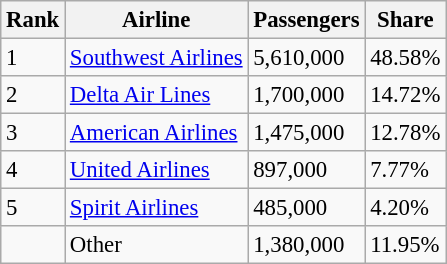<table class="wikitable sortable" style="font-size: 95%">
<tr>
<th>Rank</th>
<th>Airline</th>
<th>Passengers</th>
<th>Share</th>
</tr>
<tr>
<td>1</td>
<td><a href='#'>Southwest Airlines</a></td>
<td>5,610,000</td>
<td>48.58%</td>
</tr>
<tr>
<td>2</td>
<td><a href='#'>Delta Air Lines</a></td>
<td>1,700,000</td>
<td>14.72%</td>
</tr>
<tr>
<td>3</td>
<td><a href='#'>American Airlines</a></td>
<td>1,475,000</td>
<td>12.78%</td>
</tr>
<tr>
<td>4</td>
<td><a href='#'>United Airlines</a></td>
<td>897,000</td>
<td>7.77%</td>
</tr>
<tr>
<td>5</td>
<td><a href='#'>Spirit Airlines</a></td>
<td>485,000</td>
<td>4.20%</td>
</tr>
<tr>
<td></td>
<td>Other</td>
<td>1,380,000</td>
<td>11.95%</td>
</tr>
</table>
